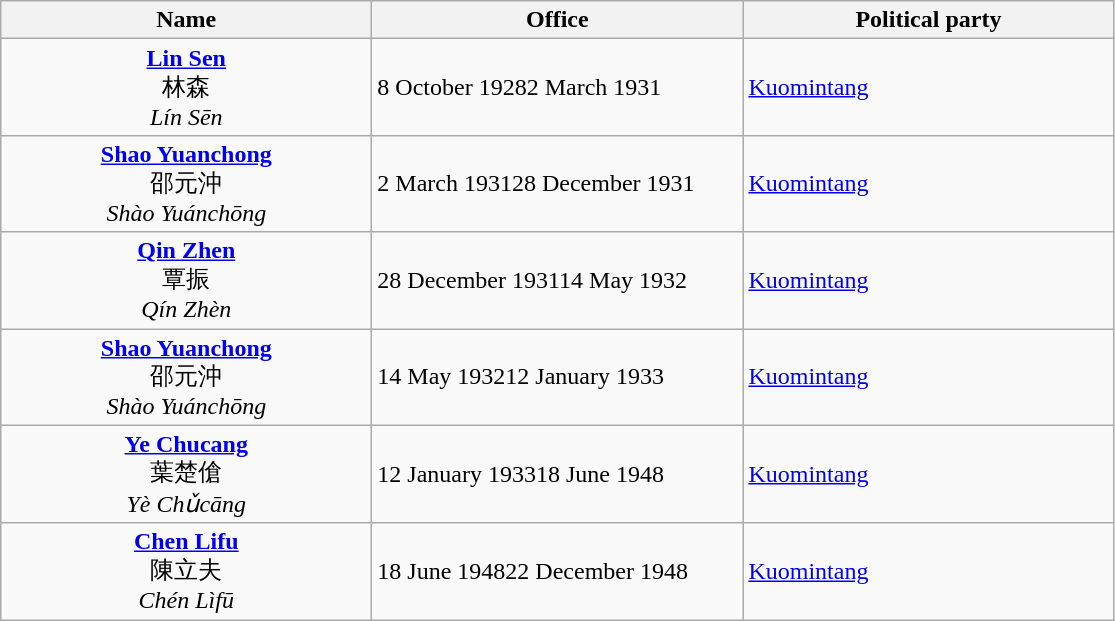<table class="wikitable">
<tr>
<th width="240">Name</th>
<th width="240">Office</th>
<th width="240">Political party</th>
</tr>
<tr>
<td align=center><strong><a href='#'>Lin Sen</a></strong><br><span>林森</span><br><em>Lín Sēn</em></td>
<td>8 October 19282 March 1931</td>
<td><a href='#'>Kuomintang</a></td>
</tr>
<tr>
<td align=center><strong><a href='#'>Shao Yuanchong</a></strong><br><span>邵元沖</span><br><em>Shào Yuánchōng</em></td>
<td>2 March 193128 December 1931</td>
<td><a href='#'>Kuomintang</a></td>
</tr>
<tr>
<td align=center><strong><a href='#'>Qin Zhen</a></strong><br><span>覃振</span><br><em>Qín Zhèn</em></td>
<td>28 December 193114 May 1932</td>
<td><a href='#'>Kuomintang</a></td>
</tr>
<tr>
<td align=center><strong><a href='#'>Shao Yuanchong</a></strong><br><span>邵元沖</span><br><em>Shào Yuánchōng</em><br></td>
<td>14 May 193212 January 1933</td>
<td><a href='#'>Kuomintang</a></td>
</tr>
<tr>
<td align=center><strong><a href='#'>Ye Chucang</a></strong><br><span>葉楚傖</span><br><em>Yè Chǔcāng</em></td>
<td>12 January 193318 June 1948</td>
<td><a href='#'>Kuomintang</a></td>
</tr>
<tr>
<td align=center><strong><a href='#'>Chen Lifu</a></strong><br><span>陳立夫</span><br><em>Chén Lìfū</em></td>
<td>18 June 194822 December 1948</td>
<td><a href='#'>Kuomintang</a></td>
</tr>
</table>
